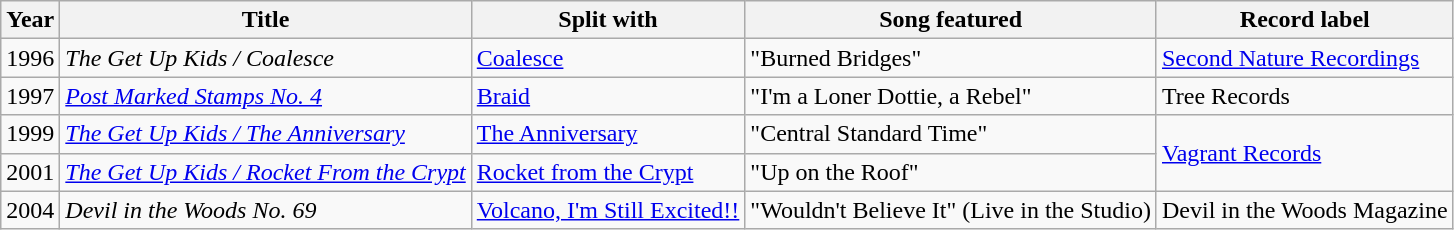<table class="wikitable">
<tr>
<th>Year</th>
<th>Title</th>
<th>Split with</th>
<th>Song featured</th>
<th>Record label</th>
</tr>
<tr>
<td>1996</td>
<td><em>The Get Up Kids / Coalesce</em></td>
<td><a href='#'>Coalesce</a></td>
<td>"Burned Bridges"</td>
<td><a href='#'>Second Nature Recordings</a></td>
</tr>
<tr>
<td>1997</td>
<td><em><a href='#'>Post Marked Stamps No. 4</a></em></td>
<td><a href='#'>Braid</a></td>
<td>"I'm a Loner Dottie, a Rebel"</td>
<td>Tree Records</td>
</tr>
<tr>
<td>1999</td>
<td><em><a href='#'>The Get Up Kids / The Anniversary</a></em></td>
<td><a href='#'>The Anniversary</a></td>
<td>"Central Standard Time"</td>
<td rowspan="2"><a href='#'>Vagrant Records</a></td>
</tr>
<tr>
<td>2001</td>
<td><em><a href='#'>The Get Up Kids / Rocket From the Crypt</a></em></td>
<td><a href='#'>Rocket from the Crypt</a></td>
<td>"Up on the Roof"</td>
</tr>
<tr>
<td>2004</td>
<td><em>Devil in the Woods No. 69</em></td>
<td><a href='#'>Volcano, I'm Still Excited!!</a></td>
<td>"Wouldn't Believe It" (Live in the Studio)</td>
<td>Devil in the Woods Magazine</td>
</tr>
</table>
